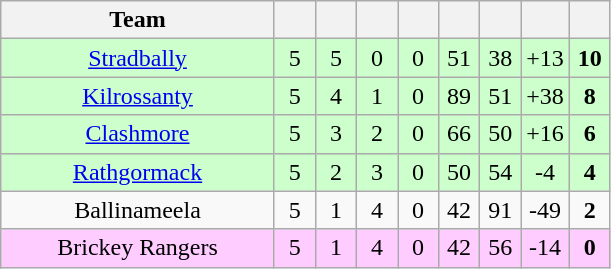<table class="wikitable" style="text-align:center">
<tr>
<th style="width:175px;">Team</th>
<th width="20"></th>
<th width="20"></th>
<th width="20"></th>
<th width="20"></th>
<th width="20"></th>
<th width="20"></th>
<th width="20"></th>
<th width="20"></th>
</tr>
<tr style="background:#cfc;">
<td><a href='#'>Stradbally</a></td>
<td>5</td>
<td>5</td>
<td>0</td>
<td>0</td>
<td>51</td>
<td>38</td>
<td>+13</td>
<td><strong>10</strong></td>
</tr>
<tr style="background:#cfc;">
<td><a href='#'>Kilrossanty</a></td>
<td>5</td>
<td>4</td>
<td>1</td>
<td>0</td>
<td>89</td>
<td>51</td>
<td>+38</td>
<td><strong>8</strong></td>
</tr>
<tr style="background:#cfc;">
<td><a href='#'>Clashmore</a></td>
<td>5</td>
<td>3</td>
<td>2</td>
<td>0</td>
<td>66</td>
<td>50</td>
<td>+16</td>
<td><strong>6</strong></td>
</tr>
<tr style="background:#cfc;">
<td><a href='#'>Rathgormack</a></td>
<td>5</td>
<td>2</td>
<td>3</td>
<td>0</td>
<td>50</td>
<td>54</td>
<td>-4</td>
<td><strong>4</strong></td>
</tr>
<tr>
<td>Ballinameela</td>
<td>5</td>
<td>1</td>
<td>4</td>
<td>0</td>
<td>42</td>
<td>91</td>
<td>-49</td>
<td><strong>2</strong></td>
</tr>
<tr style="background:#fcf;">
<td>Brickey Rangers</td>
<td>5</td>
<td>1</td>
<td>4</td>
<td>0</td>
<td>42</td>
<td>56</td>
<td>-14</td>
<td><strong>0</strong></td>
</tr>
</table>
